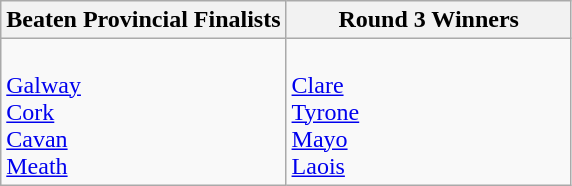<table class="wikitable" style="font-size:100%">
<tr>
<th width="50%">Beaten Provincial Finalists</th>
<th width="50%">Round 3 Winners</th>
</tr>
<tr>
<td valign="top"><br> <a href='#'>Galway</a><br> <a href='#'>Cork</a><br> <a href='#'>Cavan</a><br> <a href='#'>Meath</a></td>
<td valign="top"><br> <a href='#'>Clare</a><br> <a href='#'>Tyrone</a><br> <a href='#'>Mayo</a><br> <a href='#'>Laois</a></td>
</tr>
</table>
